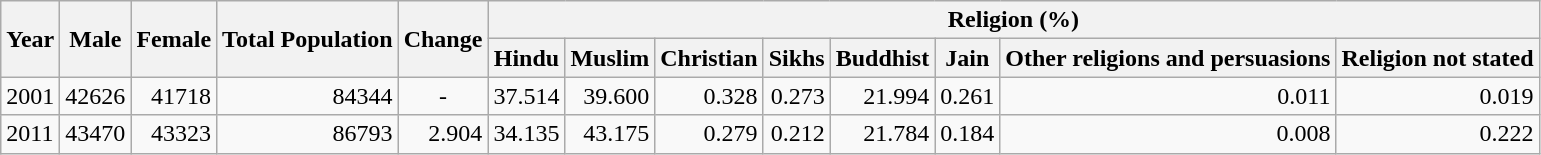<table class="wikitable">
<tr>
<th rowspan="2">Year</th>
<th rowspan="2">Male</th>
<th rowspan="2">Female</th>
<th rowspan="2">Total Population</th>
<th rowspan="2">Change</th>
<th colspan="8">Religion (%)</th>
</tr>
<tr>
<th>Hindu</th>
<th>Muslim</th>
<th>Christian</th>
<th>Sikhs</th>
<th>Buddhist</th>
<th>Jain</th>
<th>Other religions and persuasions</th>
<th>Religion not stated</th>
</tr>
<tr>
<td>2001</td>
<td style="text-align:right;">42626</td>
<td style="text-align:right;">41718</td>
<td style="text-align:right;">84344</td>
<td style="text-align:center;">-</td>
<td style="text-align:right;">37.514</td>
<td style="text-align:right;">39.600</td>
<td style="text-align:right;">0.328</td>
<td style="text-align:right;">0.273</td>
<td style="text-align:right;">21.994</td>
<td style="text-align:right;">0.261</td>
<td style="text-align:right;">0.011</td>
<td style="text-align:right;">0.019</td>
</tr>
<tr>
<td>2011</td>
<td style="text-align:right;">43470</td>
<td style="text-align:right;">43323</td>
<td style="text-align:right;">86793</td>
<td style="text-align:right;">2.904</td>
<td style="text-align:right;">34.135</td>
<td style="text-align:right;">43.175</td>
<td style="text-align:right;">0.279</td>
<td style="text-align:right;">0.212</td>
<td style="text-align:right;">21.784</td>
<td style="text-align:right;">0.184</td>
<td style="text-align:right;">0.008</td>
<td style="text-align:right;">0.222</td>
</tr>
</table>
